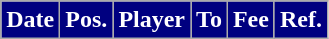<table class="wikitable plainrowheaders sortable">
<tr>
<th style="background:#000080; color:white;">Date</th>
<th style="background:#000080; color:white;">Pos.</th>
<th style="background:#000080; color:white;">Player</th>
<th style="background:#000080; color:white;">To</th>
<th style="background:#000080; color:white;">Fee</th>
<th style="background:#000080; color:white;">Ref.</th>
</tr>
</table>
